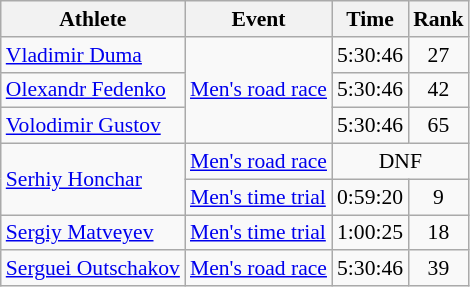<table class=wikitable style="font-size:90%">
<tr>
<th>Athlete</th>
<th>Event</th>
<th>Time</th>
<th>Rank</th>
</tr>
<tr align=center>
<td align=left><a href='#'>Vladimir Duma</a></td>
<td align=left rowspan=3><a href='#'>Men's road race</a></td>
<td>5:30:46</td>
<td>27</td>
</tr>
<tr align=center>
<td align=left><a href='#'>Olexandr Fedenko</a></td>
<td>5:30:46</td>
<td>42</td>
</tr>
<tr align=center>
<td align=left><a href='#'>Volodimir Gustov</a></td>
<td>5:30:46</td>
<td>65</td>
</tr>
<tr align=center>
<td align=left rowspan=2><a href='#'>Serhiy Honchar</a></td>
<td align=left><a href='#'>Men's road race</a></td>
<td colspan=2>DNF</td>
</tr>
<tr align=center>
<td align=left><a href='#'>Men's time trial</a></td>
<td>0:59:20</td>
<td>9</td>
</tr>
<tr align=center>
<td align=left><a href='#'>Sergiy Matveyev</a></td>
<td align=left><a href='#'>Men's time trial</a></td>
<td>1:00:25</td>
<td>18</td>
</tr>
<tr align=center>
<td align=left><a href='#'>Serguei Outschakov</a></td>
<td align=left><a href='#'>Men's road race</a></td>
<td>5:30:46</td>
<td>39</td>
</tr>
</table>
